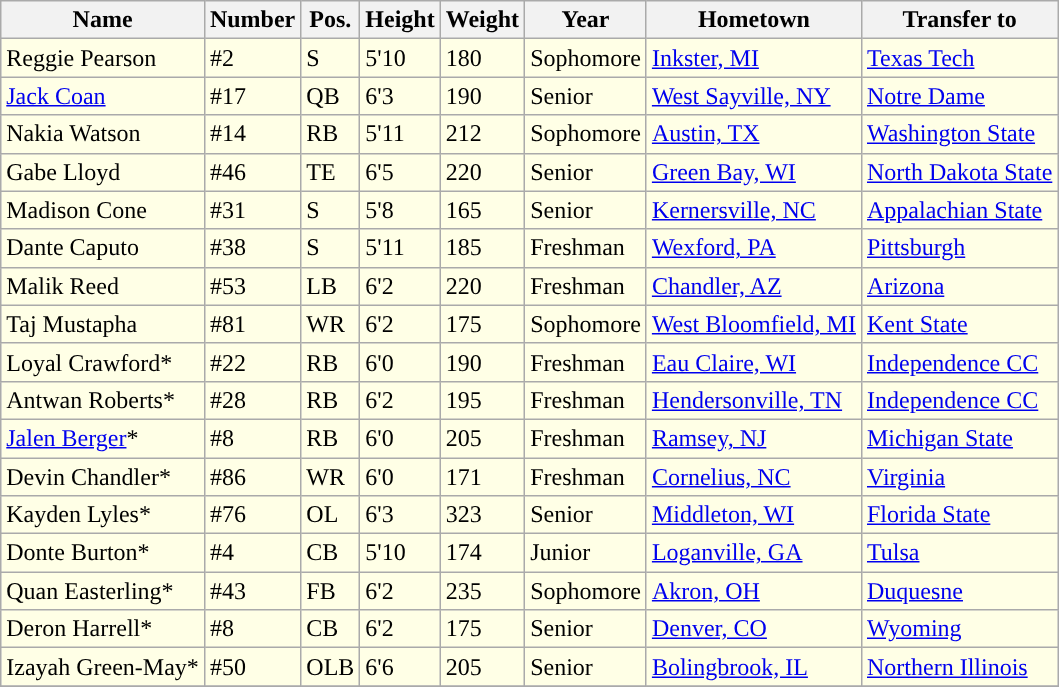<table class="wikitable sortable">
<tr>
<th>Name</th>
<th>Number</th>
<th>Pos.</th>
<th>Height</th>
<th>Weight</th>
<th>Year</th>
<th>Hometown</th>
<th class="unsortable">Transfer to</th>
</tr>
<tr style="background:#FFFFE6;">
<td>Reggie Pearson</td>
<td>#2</td>
<td>S</td>
<td>5'10</td>
<td>180</td>
<td>Sophomore </td>
<td><a href='#'>Inkster, MI</a></td>
<td><a href='#'>Texas Tech</a></td>
</tr>
<tr style="background:#FFFFE6;">
<td><a href='#'>Jack Coan</a></td>
<td>#17</td>
<td>QB</td>
<td>6'3</td>
<td>190</td>
<td>Senior</td>
<td><a href='#'>West Sayville, NY</a></td>
<td><a href='#'>Notre Dame</a></td>
</tr>
<tr style="background:#FFFFE6;">
<td>Nakia Watson</td>
<td>#14</td>
<td>RB</td>
<td>5'11</td>
<td>212</td>
<td>Sophomore </td>
<td><a href='#'>Austin, TX</a></td>
<td><a href='#'>Washington State</a></td>
</tr>
<tr style="background:#FFFFE6;">
<td>Gabe Lloyd</td>
<td>#46</td>
<td>TE</td>
<td>6'5</td>
<td>220</td>
<td>Senior </td>
<td><a href='#'>Green Bay, WI</a></td>
<td><a href='#'>North Dakota State</a></td>
</tr>
<tr style="background:#FFFFE6;">
<td>Madison Cone</td>
<td>#31</td>
<td>S</td>
<td>5'8</td>
<td>165</td>
<td>Senior</td>
<td><a href='#'>Kernersville, NC</a></td>
<td><a href='#'>Appalachian State</a></td>
</tr>
<tr style="background:#FFFFE6;">
<td>Dante Caputo</td>
<td>#38</td>
<td>S</td>
<td>5'11</td>
<td>185</td>
<td>Freshman </td>
<td><a href='#'>Wexford, PA</a></td>
<td><a href='#'>Pittsburgh</a></td>
</tr>
<tr style="background:#FFFFE6;">
<td>Malik Reed</td>
<td>#53</td>
<td>LB</td>
<td>6'2</td>
<td>220</td>
<td>Freshman</td>
<td><a href='#'>Chandler, AZ</a></td>
<td><a href='#'>Arizona</a></td>
</tr>
<tr style="background:#FFFFE6;">
<td>Taj Mustapha</td>
<td>#81</td>
<td>WR</td>
<td>6'2</td>
<td>175</td>
<td>Sophomore </td>
<td><a href='#'>West Bloomfield, MI</a></td>
<td><a href='#'>Kent State</a></td>
</tr>
<tr style="background:#FFFFE6;">
<td>Loyal Crawford*</td>
<td>#22</td>
<td>RB</td>
<td>6'0</td>
<td>190</td>
<td>Freshman</td>
<td><a href='#'>Eau Claire, WI</a></td>
<td><a href='#'>Independence CC</a></td>
</tr>
<tr style="background:#FFFFE6;">
<td>Antwan Roberts*</td>
<td>#28</td>
<td>RB</td>
<td>6'2</td>
<td>195</td>
<td>Freshman</td>
<td><a href='#'>Hendersonville, TN</a></td>
<td><a href='#'>Independence CC</a></td>
</tr>
<tr style="background:#FFFFE6;">
<td><a href='#'>Jalen Berger</a>*</td>
<td>#8</td>
<td>RB</td>
<td>6'0</td>
<td>205</td>
<td>Freshman </td>
<td><a href='#'>Ramsey, NJ</a></td>
<td><a href='#'>Michigan State</a></td>
</tr>
<tr style="background:#FFFFE6;">
<td>Devin Chandler*</td>
<td>#86</td>
<td>WR</td>
<td>6'0</td>
<td>171</td>
<td>Freshman </td>
<td><a href='#'>Cornelius, NC</a></td>
<td><a href='#'>Virginia</a></td>
</tr>
<tr style="background:#FFFFE6;">
<td>Kayden Lyles*</td>
<td>#76</td>
<td>OL</td>
<td>6'3</td>
<td>323</td>
<td>Senior </td>
<td><a href='#'>Middleton, WI</a></td>
<td><a href='#'>Florida State</a></td>
</tr>
<tr style="background:#FFFFE6;">
<td>Donte Burton*</td>
<td>#4</td>
<td>CB</td>
<td>5'10</td>
<td>174</td>
<td>Junior </td>
<td><a href='#'>Loganville, GA</a></td>
<td><a href='#'>Tulsa</a></td>
</tr>
<tr style="background:#FFFFE6;">
<td>Quan Easterling*</td>
<td>#43</td>
<td>FB</td>
<td>6'2</td>
<td>235</td>
<td>Sophomore </td>
<td><a href='#'>Akron, OH</a></td>
<td><a href='#'>Duquesne</a></td>
</tr>
<tr style="background:#FFFFE6;">
<td>Deron Harrell*</td>
<td>#8</td>
<td>CB</td>
<td>6'2</td>
<td>175</td>
<td>Senior </td>
<td><a href='#'>Denver, CO</a></td>
<td><a href='#'>Wyoming</a></td>
</tr>
<tr style="background:#FFFFE6;">
<td>Izayah Green-May*</td>
<td>#50</td>
<td>OLB</td>
<td>6'6</td>
<td>205</td>
<td>Senior </td>
<td><a href='#'>Bolingbrook, IL</a></td>
<td><a href='#'>Northern Illinois</a></td>
</tr>
<tr>
</tr>
</table>
